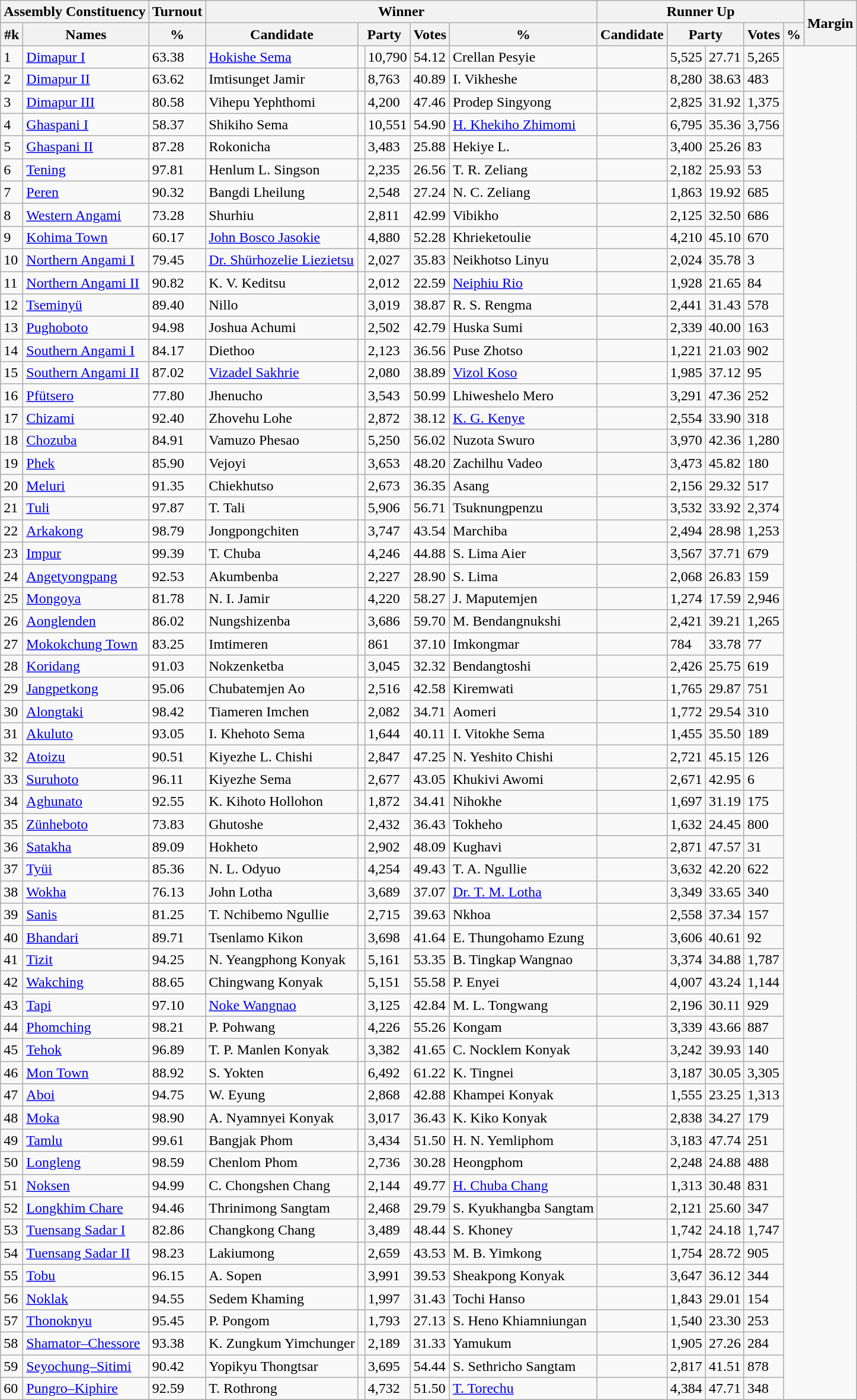<table class="wikitable sortable">
<tr>
<th colspan="2">Assembly Constituency</th>
<th>Turnout</th>
<th colspan="5">Winner</th>
<th colspan="5">Runner Up</th>
<th rowspan="2" data-sort-type=number>Margin</th>
</tr>
<tr>
<th>#k</th>
<th>Names</th>
<th>%</th>
<th>Candidate</th>
<th colspan="2">Party</th>
<th data-sort-type=number>Votes</th>
<th>%</th>
<th>Candidate</th>
<th colspan="2">Party</th>
<th data-sort-type=number>Votes</th>
<th>%</th>
</tr>
<tr>
<td>1</td>
<td><a href='#'>Dimapur I</a></td>
<td>63.38</td>
<td><a href='#'>Hokishe Sema</a></td>
<td></td>
<td>10,790</td>
<td>54.12</td>
<td>Crellan Pesyie</td>
<td></td>
<td>5,525</td>
<td>27.71</td>
<td>5,265</td>
</tr>
<tr>
<td>2</td>
<td><a href='#'>Dimapur II</a></td>
<td>63.62</td>
<td>Imtisunget Jamir</td>
<td></td>
<td>8,763</td>
<td>40.89</td>
<td>I. Vikheshe</td>
<td></td>
<td>8,280</td>
<td>38.63</td>
<td>483</td>
</tr>
<tr>
<td>3</td>
<td><a href='#'>Dimapur III</a></td>
<td>80.58</td>
<td>Vihepu Yephthomi</td>
<td></td>
<td>4,200</td>
<td>47.46</td>
<td>Prodep Singyong</td>
<td></td>
<td>2,825</td>
<td>31.92</td>
<td>1,375</td>
</tr>
<tr>
<td>4</td>
<td><a href='#'>Ghaspani I</a></td>
<td>58.37</td>
<td>Shikiho Sema</td>
<td></td>
<td>10,551</td>
<td>54.90</td>
<td><a href='#'>H. Khekiho Zhimomi</a></td>
<td></td>
<td>6,795</td>
<td>35.36</td>
<td>3,756</td>
</tr>
<tr>
<td>5</td>
<td><a href='#'>Ghaspani II</a></td>
<td>87.28</td>
<td>Rokonicha</td>
<td></td>
<td>3,483</td>
<td>25.88</td>
<td>Hekiye L.</td>
<td></td>
<td>3,400</td>
<td>25.26</td>
<td>83</td>
</tr>
<tr>
<td>6</td>
<td><a href='#'>Tening</a></td>
<td>97.81</td>
<td>Henlum L. Singson</td>
<td></td>
<td>2,235</td>
<td>26.56</td>
<td>T. R. Zeliang</td>
<td></td>
<td>2,182</td>
<td>25.93</td>
<td>53</td>
</tr>
<tr>
<td>7</td>
<td><a href='#'>Peren</a></td>
<td>90.32</td>
<td>Bangdi Lheilung</td>
<td></td>
<td>2,548</td>
<td>27.24</td>
<td>N. C. Zeliang</td>
<td></td>
<td>1,863</td>
<td>19.92</td>
<td>685</td>
</tr>
<tr>
<td>8</td>
<td><a href='#'>Western Angami</a></td>
<td>73.28</td>
<td>Shurhiu</td>
<td></td>
<td>2,811</td>
<td>42.99</td>
<td>Vibikho</td>
<td></td>
<td>2,125</td>
<td>32.50</td>
<td>686</td>
</tr>
<tr>
<td>9</td>
<td><a href='#'>Kohima Town</a></td>
<td>60.17</td>
<td><a href='#'>John Bosco Jasokie</a></td>
<td></td>
<td>4,880</td>
<td>52.28</td>
<td>Khrieketoulie</td>
<td></td>
<td>4,210</td>
<td>45.10</td>
<td>670</td>
</tr>
<tr>
<td>10</td>
<td><a href='#'>Northern Angami I</a></td>
<td>79.45</td>
<td><a href='#'>Dr. Shürhozelie Liezietsu</a></td>
<td></td>
<td>2,027</td>
<td>35.83</td>
<td>Neikhotso Linyu</td>
<td></td>
<td>2,024</td>
<td>35.78</td>
<td>3</td>
</tr>
<tr>
<td>11</td>
<td><a href='#'>Northern Angami II</a></td>
<td>90.82</td>
<td>K. V. Keditsu</td>
<td></td>
<td>2,012</td>
<td>22.59</td>
<td><a href='#'>Neiphiu Rio</a></td>
<td></td>
<td>1,928</td>
<td>21.65</td>
<td>84</td>
</tr>
<tr>
<td>12</td>
<td><a href='#'>Tseminyü</a></td>
<td>89.40</td>
<td>Nillo</td>
<td></td>
<td>3,019</td>
<td>38.87</td>
<td>R. S. Rengma</td>
<td></td>
<td>2,441</td>
<td>31.43</td>
<td>578</td>
</tr>
<tr>
<td>13</td>
<td><a href='#'>Pughoboto</a></td>
<td>94.98</td>
<td>Joshua Achumi</td>
<td></td>
<td>2,502</td>
<td>42.79</td>
<td>Huska Sumi</td>
<td></td>
<td>2,339</td>
<td>40.00</td>
<td>163</td>
</tr>
<tr>
<td>14</td>
<td><a href='#'>Southern Angami I</a></td>
<td>84.17</td>
<td>Diethoo</td>
<td></td>
<td>2,123</td>
<td>36.56</td>
<td>Puse Zhotso</td>
<td></td>
<td>1,221</td>
<td>21.03</td>
<td>902</td>
</tr>
<tr>
<td>15</td>
<td><a href='#'>Southern Angami II</a></td>
<td>87.02</td>
<td><a href='#'>Vizadel Sakhrie</a></td>
<td></td>
<td>2,080</td>
<td>38.89</td>
<td><a href='#'>Vizol Koso</a></td>
<td></td>
<td>1,985</td>
<td>37.12</td>
<td>95</td>
</tr>
<tr>
<td>16</td>
<td><a href='#'>Pfütsero</a></td>
<td>77.80</td>
<td>Jhenucho</td>
<td></td>
<td>3,543</td>
<td>50.99</td>
<td>Lhiweshelo Mero</td>
<td></td>
<td>3,291</td>
<td>47.36</td>
<td>252</td>
</tr>
<tr>
<td>17</td>
<td><a href='#'>Chizami</a></td>
<td>92.40</td>
<td>Zhovehu Lohe</td>
<td></td>
<td>2,872</td>
<td>38.12</td>
<td><a href='#'>K. G. Kenye</a></td>
<td></td>
<td>2,554</td>
<td>33.90</td>
<td>318</td>
</tr>
<tr>
<td>18</td>
<td><a href='#'>Chozuba</a></td>
<td>84.91</td>
<td>Vamuzo Phesao</td>
<td></td>
<td>5,250</td>
<td>56.02</td>
<td>Nuzota Swuro</td>
<td></td>
<td>3,970</td>
<td>42.36</td>
<td>1,280</td>
</tr>
<tr>
<td>19</td>
<td><a href='#'>Phek</a></td>
<td>85.90</td>
<td>Vejoyi</td>
<td></td>
<td>3,653</td>
<td>48.20</td>
<td>Zachilhu Vadeo</td>
<td></td>
<td>3,473</td>
<td>45.82</td>
<td>180</td>
</tr>
<tr>
<td>20</td>
<td><a href='#'>Meluri</a></td>
<td>91.35</td>
<td>Chiekhutso</td>
<td></td>
<td>2,673</td>
<td>36.35</td>
<td>Asang</td>
<td></td>
<td>2,156</td>
<td>29.32</td>
<td>517</td>
</tr>
<tr>
<td>21</td>
<td><a href='#'>Tuli</a></td>
<td>97.87</td>
<td>T. Tali</td>
<td></td>
<td>5,906</td>
<td>56.71</td>
<td>Tsuknungpenzu</td>
<td></td>
<td>3,532</td>
<td>33.92</td>
<td>2,374</td>
</tr>
<tr>
<td>22</td>
<td><a href='#'>Arkakong</a></td>
<td>98.79</td>
<td>Jongpongchiten</td>
<td></td>
<td>3,747</td>
<td>43.54</td>
<td>Marchiba</td>
<td></td>
<td>2,494</td>
<td>28.98</td>
<td>1,253</td>
</tr>
<tr>
<td>23</td>
<td><a href='#'>Impur</a></td>
<td>99.39</td>
<td>T. Chuba</td>
<td></td>
<td>4,246</td>
<td>44.88</td>
<td>S. Lima Aier</td>
<td></td>
<td>3,567</td>
<td>37.71</td>
<td>679</td>
</tr>
<tr>
<td>24</td>
<td><a href='#'>Angetyongpang</a></td>
<td>92.53</td>
<td>Akumbenba</td>
<td></td>
<td>2,227</td>
<td>28.90</td>
<td>S. Lima</td>
<td></td>
<td>2,068</td>
<td>26.83</td>
<td>159</td>
</tr>
<tr>
<td>25</td>
<td><a href='#'>Mongoya</a></td>
<td>81.78</td>
<td>N. I. Jamir</td>
<td></td>
<td>4,220</td>
<td>58.27</td>
<td>J. Maputemjen</td>
<td></td>
<td>1,274</td>
<td>17.59</td>
<td>2,946</td>
</tr>
<tr>
<td>26</td>
<td><a href='#'>Aonglenden</a></td>
<td>86.02</td>
<td>Nungshizenba</td>
<td></td>
<td>3,686</td>
<td>59.70</td>
<td>M. Bendangnukshi</td>
<td></td>
<td>2,421</td>
<td>39.21</td>
<td>1,265</td>
</tr>
<tr>
<td>27</td>
<td><a href='#'>Mokokchung Town</a></td>
<td>83.25</td>
<td>Imtimeren</td>
<td></td>
<td>861</td>
<td>37.10</td>
<td>Imkongmar</td>
<td></td>
<td>784</td>
<td>33.78</td>
<td>77</td>
</tr>
<tr>
<td>28</td>
<td><a href='#'>Koridang</a></td>
<td>91.03</td>
<td>Nokzenketba</td>
<td></td>
<td>3,045</td>
<td>32.32</td>
<td>Bendangtoshi</td>
<td></td>
<td>2,426</td>
<td>25.75</td>
<td>619</td>
</tr>
<tr>
<td>29</td>
<td><a href='#'>Jangpetkong</a></td>
<td>95.06</td>
<td>Chubatemjen Ao</td>
<td></td>
<td>2,516</td>
<td>42.58</td>
<td>Kiremwati</td>
<td></td>
<td>1,765</td>
<td>29.87</td>
<td>751</td>
</tr>
<tr>
<td>30</td>
<td><a href='#'>Alongtaki</a></td>
<td>98.42</td>
<td>Tiameren Imchen</td>
<td></td>
<td>2,082</td>
<td>34.71</td>
<td>Aomeri</td>
<td></td>
<td>1,772</td>
<td>29.54</td>
<td>310</td>
</tr>
<tr>
<td>31</td>
<td><a href='#'>Akuluto</a></td>
<td>93.05</td>
<td>I. Khehoto Sema</td>
<td></td>
<td>1,644</td>
<td>40.11</td>
<td>I. Vitokhe Sema</td>
<td></td>
<td>1,455</td>
<td>35.50</td>
<td>189</td>
</tr>
<tr>
<td>32</td>
<td><a href='#'>Atoizu</a></td>
<td>90.51</td>
<td>Kiyezhe L. Chishi</td>
<td></td>
<td>2,847</td>
<td>47.25</td>
<td>N. Yeshito Chishi</td>
<td></td>
<td>2,721</td>
<td>45.15</td>
<td>126</td>
</tr>
<tr>
<td>33</td>
<td><a href='#'>Suruhoto</a></td>
<td>96.11</td>
<td>Kiyezhe Sema</td>
<td></td>
<td>2,677</td>
<td>43.05</td>
<td>Khukivi Awomi</td>
<td></td>
<td>2,671</td>
<td>42.95</td>
<td>6</td>
</tr>
<tr>
<td>34</td>
<td><a href='#'>Aghunato</a></td>
<td>92.55</td>
<td>K. Kihoto Hollohon</td>
<td></td>
<td>1,872</td>
<td>34.41</td>
<td>Nihokhe</td>
<td></td>
<td>1,697</td>
<td>31.19</td>
<td>175</td>
</tr>
<tr>
<td>35</td>
<td><a href='#'>Zünheboto</a></td>
<td>73.83</td>
<td>Ghutoshe</td>
<td></td>
<td>2,432</td>
<td>36.43</td>
<td>Tokheho</td>
<td></td>
<td>1,632</td>
<td>24.45</td>
<td>800</td>
</tr>
<tr>
<td>36</td>
<td><a href='#'>Satakha</a></td>
<td>89.09</td>
<td>Hokheto</td>
<td></td>
<td>2,902</td>
<td>48.09</td>
<td>Kughavi</td>
<td></td>
<td>2,871</td>
<td>47.57</td>
<td>31</td>
</tr>
<tr>
<td>37</td>
<td><a href='#'>Tyüi</a></td>
<td>85.36</td>
<td>N. L. Odyuo</td>
<td></td>
<td>4,254</td>
<td>49.43</td>
<td>T. A. Ngullie</td>
<td></td>
<td>3,632</td>
<td>42.20</td>
<td>622</td>
</tr>
<tr>
<td>38</td>
<td><a href='#'>Wokha</a></td>
<td>76.13</td>
<td>John Lotha</td>
<td></td>
<td>3,689</td>
<td>37.07</td>
<td><a href='#'>Dr. T. M. Lotha</a></td>
<td></td>
<td>3,349</td>
<td>33.65</td>
<td>340</td>
</tr>
<tr>
<td>39</td>
<td><a href='#'>Sanis</a></td>
<td>81.25</td>
<td>T. Nchibemo Ngullie</td>
<td></td>
<td>2,715</td>
<td>39.63</td>
<td>Nkhoa</td>
<td></td>
<td>2,558</td>
<td>37.34</td>
<td>157</td>
</tr>
<tr>
<td>40</td>
<td><a href='#'>Bhandari</a></td>
<td>89.71</td>
<td>Tsenlamo Kikon</td>
<td></td>
<td>3,698</td>
<td>41.64</td>
<td>E. Thungohamo Ezung</td>
<td></td>
<td>3,606</td>
<td>40.61</td>
<td>92</td>
</tr>
<tr>
<td>41</td>
<td><a href='#'>Tizit</a></td>
<td>94.25</td>
<td>N. Yeangphong Konyak</td>
<td></td>
<td>5,161</td>
<td>53.35</td>
<td>B. Tingkap Wangnao</td>
<td></td>
<td>3,374</td>
<td>34.88</td>
<td>1,787</td>
</tr>
<tr>
<td>42</td>
<td><a href='#'>Wakching</a></td>
<td>88.65</td>
<td>Chingwang Konyak</td>
<td></td>
<td>5,151</td>
<td>55.58</td>
<td>P. Enyei</td>
<td></td>
<td>4,007</td>
<td>43.24</td>
<td>1,144</td>
</tr>
<tr>
<td>43</td>
<td><a href='#'>Tapi</a></td>
<td>97.10</td>
<td><a href='#'>Noke Wangnao</a></td>
<td></td>
<td>3,125</td>
<td>42.84</td>
<td>M. L. Tongwang</td>
<td></td>
<td>2,196</td>
<td>30.11</td>
<td>929</td>
</tr>
<tr>
<td>44</td>
<td><a href='#'>Phomching</a></td>
<td>98.21</td>
<td>P. Pohwang</td>
<td></td>
<td>4,226</td>
<td>55.26</td>
<td>Kongam</td>
<td></td>
<td>3,339</td>
<td>43.66</td>
<td>887</td>
</tr>
<tr>
<td>45</td>
<td><a href='#'>Tehok</a></td>
<td>96.89</td>
<td>T. P. Manlen Konyak</td>
<td></td>
<td>3,382</td>
<td>41.65</td>
<td>C. Nocklem Konyak</td>
<td></td>
<td>3,242</td>
<td>39.93</td>
<td>140</td>
</tr>
<tr>
<td>46</td>
<td><a href='#'>Mon Town</a></td>
<td>88.92</td>
<td>S. Yokten</td>
<td></td>
<td>6,492</td>
<td>61.22</td>
<td>K. Tingnei</td>
<td></td>
<td>3,187</td>
<td>30.05</td>
<td>3,305</td>
</tr>
<tr>
<td>47</td>
<td><a href='#'>Aboi</a></td>
<td>94.75</td>
<td>W. Eyung</td>
<td></td>
<td>2,868</td>
<td>42.88</td>
<td>Khampei Konyak</td>
<td></td>
<td>1,555</td>
<td>23.25</td>
<td>1,313</td>
</tr>
<tr>
<td>48</td>
<td><a href='#'>Moka</a></td>
<td>98.90</td>
<td>A. Nyamnyei Konyak</td>
<td></td>
<td>3,017</td>
<td>36.43</td>
<td>K. Kiko Konyak</td>
<td></td>
<td>2,838</td>
<td>34.27</td>
<td>179</td>
</tr>
<tr>
<td>49</td>
<td><a href='#'>Tamlu</a></td>
<td>99.61</td>
<td>Bangjak Phom</td>
<td></td>
<td>3,434</td>
<td>51.50</td>
<td>H. N. Yemliphom</td>
<td></td>
<td>3,183</td>
<td>47.74</td>
<td>251</td>
</tr>
<tr>
<td>50</td>
<td><a href='#'>Longleng</a></td>
<td>98.59</td>
<td>Chenlom Phom</td>
<td></td>
<td>2,736</td>
<td>30.28</td>
<td>Heongphom</td>
<td></td>
<td>2,248</td>
<td>24.88</td>
<td>488</td>
</tr>
<tr>
<td>51</td>
<td><a href='#'>Noksen</a></td>
<td>94.99</td>
<td>C. Chongshen Chang</td>
<td></td>
<td>2,144</td>
<td>49.77</td>
<td><a href='#'>H. Chuba Chang</a></td>
<td></td>
<td>1,313</td>
<td>30.48</td>
<td>831</td>
</tr>
<tr>
<td>52</td>
<td><a href='#'>Longkhim Chare</a></td>
<td>94.46</td>
<td>Thrinimong Sangtam</td>
<td></td>
<td>2,468</td>
<td>29.79</td>
<td>S. Kyukhangba Sangtam</td>
<td></td>
<td>2,121</td>
<td>25.60</td>
<td>347</td>
</tr>
<tr>
<td>53</td>
<td><a href='#'>Tuensang Sadar I</a></td>
<td>82.86</td>
<td>Changkong Chang</td>
<td></td>
<td>3,489</td>
<td>48.44</td>
<td>S. Khoney</td>
<td></td>
<td>1,742</td>
<td>24.18</td>
<td>1,747</td>
</tr>
<tr>
<td>54</td>
<td><a href='#'>Tuensang Sadar II</a></td>
<td>98.23</td>
<td>Lakiumong</td>
<td></td>
<td>2,659</td>
<td>43.53</td>
<td>M. B. Yimkong</td>
<td></td>
<td>1,754</td>
<td>28.72</td>
<td>905</td>
</tr>
<tr>
<td>55</td>
<td><a href='#'>Tobu</a></td>
<td>96.15</td>
<td>A. Sopen</td>
<td></td>
<td>3,991</td>
<td>39.53</td>
<td>Sheakpong Konyak</td>
<td></td>
<td>3,647</td>
<td>36.12</td>
<td>344</td>
</tr>
<tr>
<td>56</td>
<td><a href='#'>Noklak</a></td>
<td>94.55</td>
<td>Sedem Khaming</td>
<td></td>
<td>1,997</td>
<td>31.43</td>
<td>Tochi Hanso</td>
<td></td>
<td>1,843</td>
<td>29.01</td>
<td>154</td>
</tr>
<tr>
<td>57</td>
<td><a href='#'>Thonoknyu</a></td>
<td>95.45</td>
<td>P. Pongom</td>
<td></td>
<td>1,793</td>
<td>27.13</td>
<td>S. Heno Khiamniungan</td>
<td></td>
<td>1,540</td>
<td>23.30</td>
<td>253</td>
</tr>
<tr>
<td>58</td>
<td><a href='#'>Shamator–Chessore</a></td>
<td>93.38</td>
<td>K. Zungkum Yimchunger</td>
<td></td>
<td>2,189</td>
<td>31.33</td>
<td>Yamukum</td>
<td></td>
<td>1,905</td>
<td>27.26</td>
<td>284</td>
</tr>
<tr>
<td>59</td>
<td><a href='#'>Seyochung–Sitimi</a></td>
<td>90.42</td>
<td>Yopikyu Thongtsar</td>
<td></td>
<td>3,695</td>
<td>54.44</td>
<td>S. Sethricho Sangtam</td>
<td></td>
<td>2,817</td>
<td>41.51</td>
<td>878</td>
</tr>
<tr>
<td>60</td>
<td><a href='#'>Pungro–Kiphire</a></td>
<td>92.59</td>
<td>T. Rothrong</td>
<td></td>
<td>4,732</td>
<td>51.50</td>
<td><a href='#'>T. Torechu</a></td>
<td></td>
<td>4,384</td>
<td>47.71</td>
<td>348</td>
</tr>
</table>
